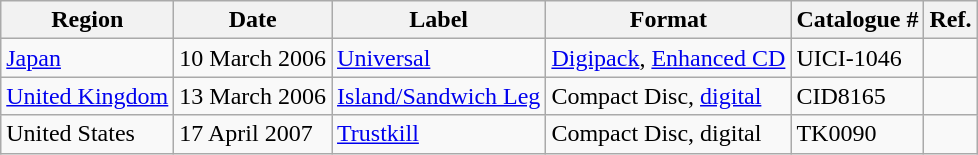<table class="wikitable">
<tr>
<th>Region</th>
<th>Date</th>
<th>Label</th>
<th>Format</th>
<th>Catalogue #</th>
<th>Ref.</th>
</tr>
<tr>
<td><a href='#'>Japan</a></td>
<td>10 March 2006</td>
<td><a href='#'>Universal</a></td>
<td><a href='#'>Digipack</a>, <a href='#'>Enhanced CD</a></td>
<td>UICI-1046</td>
<td></td>
</tr>
<tr>
<td><a href='#'>United Kingdom</a></td>
<td>13 March 2006</td>
<td><a href='#'>Island/Sandwich Leg</a></td>
<td>Compact Disc, <a href='#'>digital</a></td>
<td>CID8165</td>
<td></td>
</tr>
<tr>
<td>United States</td>
<td>17 April 2007</td>
<td><a href='#'>Trustkill</a></td>
<td>Compact Disc, digital</td>
<td>TK0090</td>
<td></td>
</tr>
</table>
